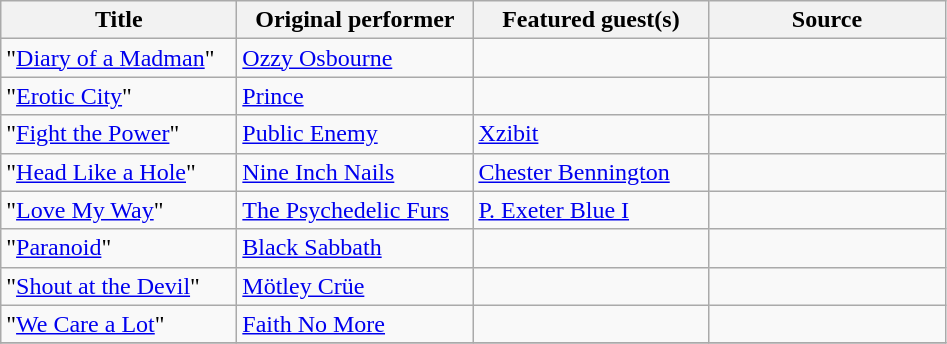<table class="wikitable">
<tr>
<th align="center" width="150">Title</th>
<th align="center" width="150">Original performer</th>
<th align="center" width="150">Featured guest(s)</th>
<th align="center" width="150">Source</th>
</tr>
<tr>
<td>"<a href='#'>Diary of a Madman</a>"</td>
<td><a href='#'>Ozzy Osbourne</a></td>
<td></td>
<td></td>
</tr>
<tr>
<td>"<a href='#'>Erotic City</a>"</td>
<td><a href='#'>Prince</a></td>
<td></td>
<td></td>
</tr>
<tr>
<td>"<a href='#'>Fight the Power</a>"</td>
<td><a href='#'>Public Enemy</a></td>
<td><a href='#'>Xzibit</a></td>
<td></td>
</tr>
<tr>
<td>"<a href='#'>Head Like a Hole</a>"</td>
<td><a href='#'>Nine Inch Nails</a></td>
<td><a href='#'>Chester Bennington</a></td>
<td></td>
</tr>
<tr>
<td>"<a href='#'>Love My Way</a>"</td>
<td><a href='#'>The Psychedelic Furs</a></td>
<td><a href='#'>P. Exeter Blue I</a></td>
<td></td>
</tr>
<tr>
<td>"<a href='#'>Paranoid</a>"</td>
<td><a href='#'>Black Sabbath</a></td>
<td></td>
<td></td>
</tr>
<tr>
<td>"<a href='#'>Shout at the Devil</a>"</td>
<td><a href='#'>Mötley Crüe</a></td>
<td></td>
<td></td>
</tr>
<tr>
<td>"<a href='#'>We Care a Lot</a>"</td>
<td><a href='#'>Faith No More</a></td>
<td></td>
<td></td>
</tr>
<tr>
</tr>
</table>
